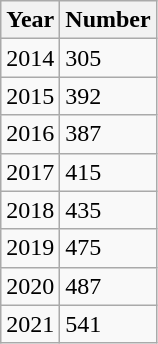<table class="wikitable sortable">
<tr>
<th>Year</th>
<th>Number</th>
</tr>
<tr>
<td>2014</td>
<td>305</td>
</tr>
<tr>
<td>2015</td>
<td>392</td>
</tr>
<tr>
<td>2016</td>
<td>387</td>
</tr>
<tr>
<td>2017</td>
<td>415</td>
</tr>
<tr>
<td>2018</td>
<td>435</td>
</tr>
<tr>
<td>2019</td>
<td>475</td>
</tr>
<tr>
<td>2020</td>
<td>487</td>
</tr>
<tr>
<td>2021</td>
<td>541</td>
</tr>
</table>
